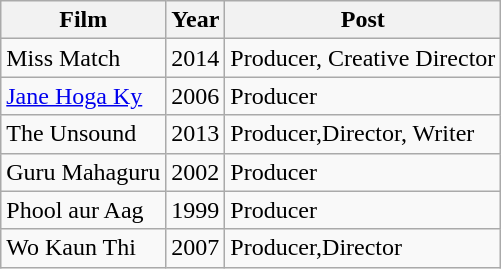<table class="wikitable">
<tr>
<th>Film</th>
<th>Year</th>
<th>Post</th>
</tr>
<tr>
<td>Miss Match</td>
<td>2014</td>
<td>Producer, Creative Director</td>
</tr>
<tr>
<td><a href='#'>Jane Hoga Ky</a></td>
<td>2006</td>
<td>Producer</td>
</tr>
<tr>
<td>The Unsound</td>
<td>2013</td>
<td>Producer,Director, Writer</td>
</tr>
<tr>
<td>Guru Mahaguru</td>
<td>2002</td>
<td>Producer</td>
</tr>
<tr>
<td>Phool aur Aag</td>
<td>1999</td>
<td>Producer</td>
</tr>
<tr>
<td>Wo Kaun Thi</td>
<td>2007</td>
<td>Producer,Director</td>
</tr>
</table>
